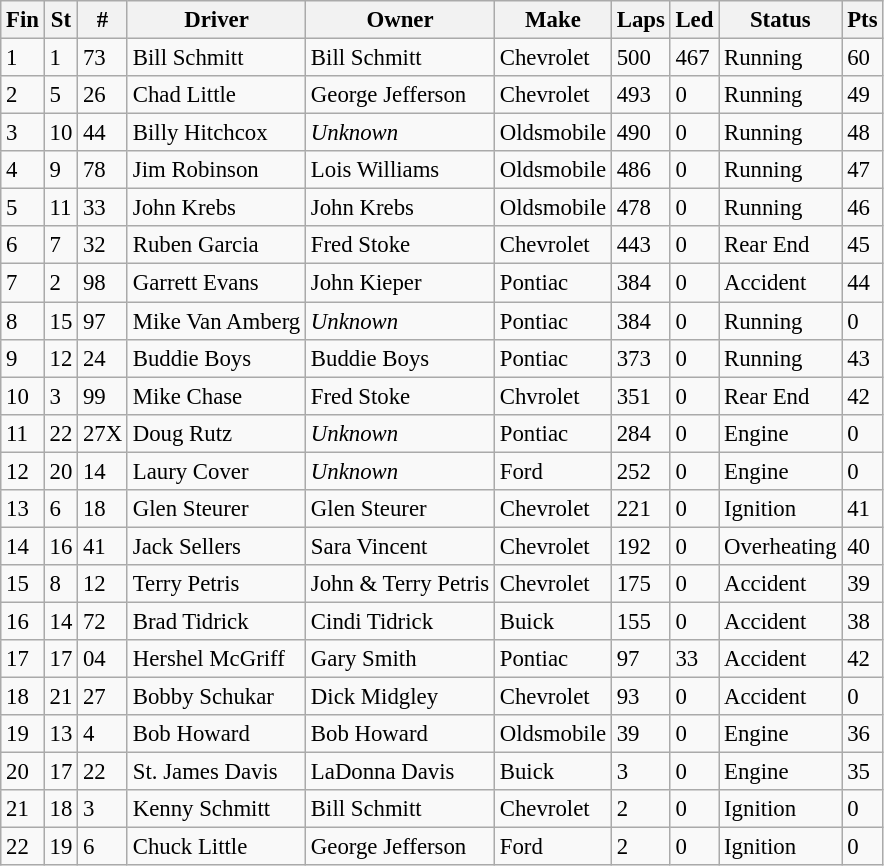<table class="wikitable" style="font-size: 95%;">
<tr>
<th>Fin</th>
<th>St</th>
<th>#</th>
<th>Driver</th>
<th>Owner</th>
<th>Make</th>
<th>Laps</th>
<th>Led</th>
<th>Status</th>
<th>Pts</th>
</tr>
<tr>
<td>1</td>
<td>1</td>
<td>73</td>
<td>Bill Schmitt</td>
<td>Bill Schmitt</td>
<td>Chevrolet</td>
<td>500</td>
<td>467</td>
<td>Running</td>
<td>60</td>
</tr>
<tr>
<td>2</td>
<td>5</td>
<td>26</td>
<td>Chad Little</td>
<td>George Jefferson</td>
<td>Chevrolet</td>
<td>493</td>
<td>0</td>
<td>Running</td>
<td>49</td>
</tr>
<tr>
<td>3</td>
<td>10</td>
<td>44</td>
<td>Billy Hitchcox</td>
<td><em>Unknown</em></td>
<td>Oldsmobile</td>
<td>490</td>
<td>0</td>
<td>Running</td>
<td>48</td>
</tr>
<tr>
<td>4</td>
<td>9</td>
<td>78</td>
<td>Jim Robinson</td>
<td>Lois Williams</td>
<td>Oldsmobile</td>
<td>486</td>
<td>0</td>
<td>Running</td>
<td>47</td>
</tr>
<tr>
<td>5</td>
<td>11</td>
<td>33</td>
<td>John Krebs</td>
<td>John Krebs</td>
<td>Oldsmobile</td>
<td>478</td>
<td>0</td>
<td>Running</td>
<td>46</td>
</tr>
<tr>
<td>6</td>
<td>7</td>
<td>32</td>
<td>Ruben Garcia</td>
<td>Fred Stoke</td>
<td>Chevrolet</td>
<td>443</td>
<td>0</td>
<td>Rear End</td>
<td>45</td>
</tr>
<tr>
<td>7</td>
<td>2</td>
<td>98</td>
<td>Garrett Evans</td>
<td>John Kieper</td>
<td>Pontiac</td>
<td>384</td>
<td>0</td>
<td>Accident</td>
<td>44</td>
</tr>
<tr>
<td>8</td>
<td>15</td>
<td>97</td>
<td>Mike Van Amberg</td>
<td><em>Unknown</em></td>
<td>Pontiac</td>
<td>384</td>
<td>0</td>
<td>Running</td>
<td>0</td>
</tr>
<tr>
<td>9</td>
<td>12</td>
<td>24</td>
<td>Buddie Boys</td>
<td>Buddie Boys</td>
<td>Pontiac</td>
<td>373</td>
<td>0</td>
<td>Running</td>
<td>43</td>
</tr>
<tr>
<td>10</td>
<td>3</td>
<td>99</td>
<td>Mike Chase</td>
<td>Fred Stoke</td>
<td>Chvrolet</td>
<td>351</td>
<td>0</td>
<td>Rear End</td>
<td>42</td>
</tr>
<tr>
<td>11</td>
<td>22</td>
<td>27X</td>
<td>Doug Rutz</td>
<td><em>Unknown</em></td>
<td>Pontiac</td>
<td>284</td>
<td>0</td>
<td>Engine</td>
<td>0</td>
</tr>
<tr>
<td>12</td>
<td>20</td>
<td>14</td>
<td>Laury Cover</td>
<td><em>Unknown</em></td>
<td>Ford</td>
<td>252</td>
<td>0</td>
<td>Engine</td>
<td>0</td>
</tr>
<tr>
<td>13</td>
<td>6</td>
<td>18</td>
<td>Glen Steurer</td>
<td>Glen Steurer</td>
<td>Chevrolet</td>
<td>221</td>
<td>0</td>
<td>Ignition</td>
<td>41</td>
</tr>
<tr>
<td>14</td>
<td>16</td>
<td>41</td>
<td>Jack Sellers</td>
<td>Sara Vincent</td>
<td>Chevrolet</td>
<td>192</td>
<td>0</td>
<td>Overheating</td>
<td>40</td>
</tr>
<tr>
<td>15</td>
<td>8</td>
<td>12</td>
<td>Terry Petris</td>
<td>John & Terry Petris</td>
<td>Chevrolet</td>
<td>175</td>
<td>0</td>
<td>Accident</td>
<td>39</td>
</tr>
<tr>
<td>16</td>
<td>14</td>
<td>72</td>
<td>Brad Tidrick</td>
<td>Cindi Tidrick</td>
<td>Buick</td>
<td>155</td>
<td>0</td>
<td>Accident</td>
<td>38</td>
</tr>
<tr>
<td>17</td>
<td>17</td>
<td>04</td>
<td>Hershel McGriff</td>
<td>Gary Smith</td>
<td>Pontiac</td>
<td>97</td>
<td>33</td>
<td>Accident</td>
<td>42</td>
</tr>
<tr>
<td>18</td>
<td>21</td>
<td>27</td>
<td>Bobby Schukar</td>
<td>Dick Midgley</td>
<td>Chevrolet</td>
<td>93</td>
<td>0</td>
<td>Accident</td>
<td>0</td>
</tr>
<tr>
<td>19</td>
<td>13</td>
<td>4</td>
<td>Bob Howard</td>
<td>Bob Howard</td>
<td>Oldsmobile</td>
<td>39</td>
<td>0</td>
<td>Engine</td>
<td>36</td>
</tr>
<tr>
<td>20</td>
<td>17</td>
<td>22</td>
<td>St. James Davis</td>
<td>LaDonna Davis</td>
<td>Buick</td>
<td>3</td>
<td>0</td>
<td>Engine</td>
<td>35</td>
</tr>
<tr>
<td>21</td>
<td>18</td>
<td>3</td>
<td>Kenny Schmitt</td>
<td>Bill Schmitt</td>
<td>Chevrolet</td>
<td>2</td>
<td>0</td>
<td>Ignition</td>
<td>0</td>
</tr>
<tr>
<td>22</td>
<td>19</td>
<td>6</td>
<td>Chuck Little</td>
<td>George Jefferson</td>
<td>Ford</td>
<td>2</td>
<td>0</td>
<td>Ignition</td>
<td>0</td>
</tr>
</table>
